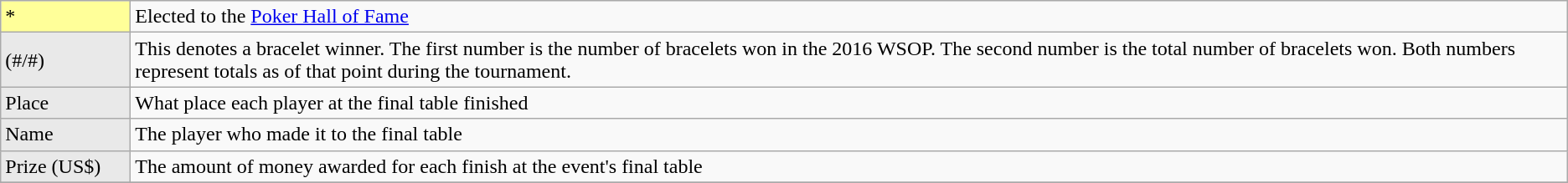<table class="wikitable">
<tr>
<td style="background-color:#FFFF99; width:6em;">*</td>
<td>Elected to the <a href='#'>Poker Hall of Fame</a></td>
</tr>
<tr>
<td style="background-color: #E9E9E9;">(#/#)</td>
<td>This denotes a bracelet winner. The first number is the number of bracelets won in the 2016 WSOP. The second number is the total number of bracelets won. Both numbers represent totals as of that point during the tournament.</td>
</tr>
<tr>
<td style="background: #E9E9E9;">Place</td>
<td>What place each player at the final table finished</td>
</tr>
<tr>
<td style="background: #E9E9E9;">Name</td>
<td>The player who made it to the final table</td>
</tr>
<tr>
<td style="background: #E9E9E9;">Prize (US$)</td>
<td>The amount of money awarded for each finish at the event's final table</td>
</tr>
<tr>
</tr>
</table>
